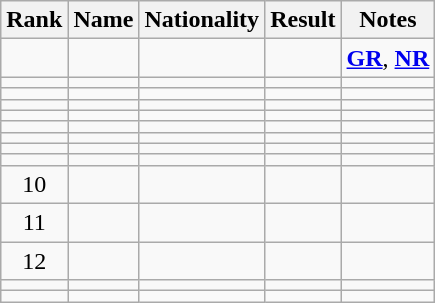<table class="wikitable sortable" style="text-align:center">
<tr>
<th>Rank</th>
<th>Name</th>
<th>Nationality</th>
<th>Result</th>
<th>Notes</th>
</tr>
<tr>
<td></td>
<td align=left></td>
<td align=left></td>
<td></td>
<td><strong><a href='#'>GR</a></strong>, <strong><a href='#'>NR</a></strong></td>
</tr>
<tr>
<td></td>
<td align=left></td>
<td align=left></td>
<td></td>
<td></td>
</tr>
<tr>
<td></td>
<td align=left></td>
<td align=left></td>
<td></td>
<td></td>
</tr>
<tr>
<td></td>
<td align=left></td>
<td align=left></td>
<td></td>
<td></td>
</tr>
<tr>
<td></td>
<td align=left></td>
<td align=left></td>
<td></td>
<td></td>
</tr>
<tr>
<td></td>
<td align=left></td>
<td align=left></td>
<td></td>
<td></td>
</tr>
<tr>
<td></td>
<td align=left></td>
<td align=left></td>
<td></td>
<td></td>
</tr>
<tr>
<td></td>
<td align=left></td>
<td align=left></td>
<td></td>
<td></td>
</tr>
<tr>
<td></td>
<td align=left></td>
<td align=left></td>
<td></td>
<td></td>
</tr>
<tr>
<td>10</td>
<td align=left></td>
<td align=left></td>
<td></td>
<td></td>
</tr>
<tr>
<td>11</td>
<td align=left></td>
<td align=left></td>
<td></td>
<td></td>
</tr>
<tr>
<td>12</td>
<td align=left></td>
<td align=left></td>
<td></td>
<td></td>
</tr>
<tr>
<td></td>
<td align=left></td>
<td align=left></td>
<td></td>
<td></td>
</tr>
<tr>
<td></td>
<td align=left></td>
<td align=left></td>
<td></td>
<td></td>
</tr>
</table>
